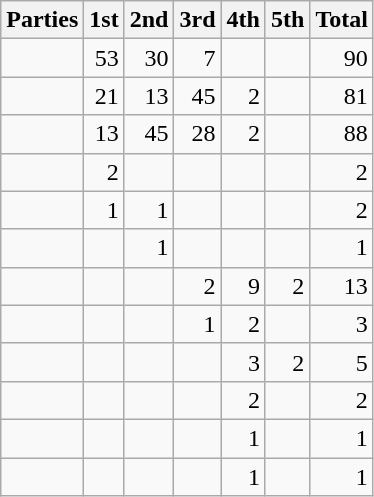<table class="wikitable" style="text-align:right;">
<tr>
<th style="text-align:left;">Parties</th>
<th>1st</th>
<th>2nd</th>
<th>3rd</th>
<th>4th</th>
<th>5th</th>
<th>Total</th>
</tr>
<tr>
<td style="text-align:left;"></td>
<td>53</td>
<td>30</td>
<td>7</td>
<td></td>
<td></td>
<td>90</td>
</tr>
<tr>
<td style="text-align:left;"></td>
<td>21</td>
<td>13</td>
<td>45</td>
<td>2</td>
<td></td>
<td>81</td>
</tr>
<tr>
<td style="text-align:left;"></td>
<td>13</td>
<td>45</td>
<td>28</td>
<td>2</td>
<td></td>
<td>88</td>
</tr>
<tr>
<td style="text-align:left;"></td>
<td>2</td>
<td></td>
<td></td>
<td></td>
<td></td>
<td>2</td>
</tr>
<tr>
<td style="text-align:left;"></td>
<td>1</td>
<td>1</td>
<td></td>
<td></td>
<td></td>
<td>2</td>
</tr>
<tr>
<td style="text-align:left;"></td>
<td></td>
<td>1</td>
<td></td>
<td></td>
<td></td>
<td>1</td>
</tr>
<tr>
<td style="text-align:left;"></td>
<td></td>
<td></td>
<td>2</td>
<td>9</td>
<td>2</td>
<td>13</td>
</tr>
<tr>
<td style="text-align:left;"></td>
<td></td>
<td></td>
<td>1</td>
<td>2</td>
<td></td>
<td>3</td>
</tr>
<tr>
<td style="text-align:left;"></td>
<td></td>
<td></td>
<td></td>
<td>3</td>
<td>2</td>
<td>5</td>
</tr>
<tr>
<td style="text-align:left;"></td>
<td></td>
<td></td>
<td></td>
<td>2</td>
<td></td>
<td>2</td>
</tr>
<tr>
<td style="text-align:left;"></td>
<td></td>
<td></td>
<td></td>
<td>1</td>
<td></td>
<td>1</td>
</tr>
<tr>
<td style="text-align:left;"></td>
<td></td>
<td></td>
<td></td>
<td>1</td>
<td></td>
<td>1</td>
</tr>
</table>
